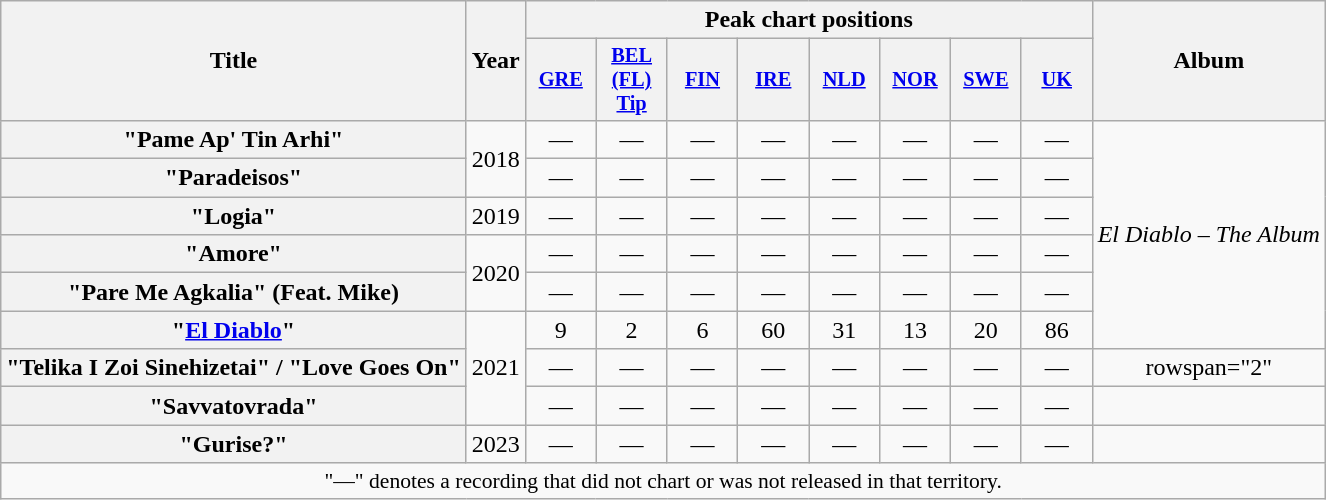<table class="wikitable plainrowheaders" style="text-align:center;">
<tr>
<th scope="col" rowspan="2">Title</th>
<th scope="col" rowspan="2">Year</th>
<th scope="col" colspan="8">Peak chart positions</th>
<th scope="col" rowspan="2">Album</th>
</tr>
<tr>
<th scope="col" style="width:3em;font-size:85%;"><a href='#'>GRE</a><br></th>
<th scope="col" style="width:3em;font-size:85%;"><a href='#'>BEL<br>(FL)<br>Tip</a><br></th>
<th scope="col" style="width:3em;font-size:85%;"><a href='#'>FIN</a><br></th>
<th scope="col" style="width:3em;font-size:85%;"><a href='#'>IRE</a><br></th>
<th scope="col" style="width:3em;font-size:85%;"><a href='#'>NLD</a><br></th>
<th scope="col" style="width:3em;font-size:85%;"><a href='#'>NOR</a><br></th>
<th scope="col" style="width:3em;font-size:85%;"><a href='#'>SWE</a><br></th>
<th scope="col" style="width:3em;font-size:85%;"><a href='#'>UK</a><br></th>
</tr>
<tr>
<th scope="row">"Pame Ap' Tin Arhi"</th>
<td rowspan="2">2018</td>
<td>—</td>
<td>—</td>
<td>—</td>
<td>—</td>
<td>—</td>
<td>—</td>
<td>—</td>
<td>—</td>
<td rowspan="6"><em>El Diablo – The Album</em></td>
</tr>
<tr>
<th scope="row">"Paradeisos"</th>
<td>—</td>
<td>—</td>
<td>—</td>
<td>—</td>
<td>—</td>
<td>—</td>
<td>—</td>
<td>—</td>
</tr>
<tr>
<th scope="row">"Logia"</th>
<td>2019</td>
<td>—</td>
<td>—</td>
<td>—</td>
<td>—</td>
<td>—</td>
<td>—</td>
<td>—</td>
<td>—</td>
</tr>
<tr>
<th scope="row">"Amore"</th>
<td rowspan="2">2020</td>
<td>—</td>
<td>—</td>
<td>—</td>
<td>—</td>
<td>—</td>
<td>—</td>
<td>—</td>
<td>—</td>
</tr>
<tr>
<th scope="row">"Pare Me Agkalia" (Feat. Mike)</th>
<td>—</td>
<td>—</td>
<td>—</td>
<td>—</td>
<td>—</td>
<td>—</td>
<td>—</td>
<td>—</td>
</tr>
<tr>
<th scope="row">"<a href='#'>El Diablo</a>"</th>
<td rowspan="3">2021</td>
<td>9</td>
<td>2</td>
<td>6</td>
<td>60</td>
<td>31</td>
<td>13</td>
<td>20</td>
<td>86</td>
</tr>
<tr>
<th scope="row">"Telika I Zoi Sinehizetai" / "Love Goes On"</th>
<td>—</td>
<td>—</td>
<td>—</td>
<td>—</td>
<td>—</td>
<td>—</td>
<td>—</td>
<td>—</td>
<td>rowspan="2" </td>
</tr>
<tr>
<th scope="row">"Savvatovrada"</th>
<td>—</td>
<td>—</td>
<td>—</td>
<td>—</td>
<td>—</td>
<td>—</td>
<td>—</td>
<td>—</td>
</tr>
<tr>
<th scope="row">"Gurise?"</th>
<td>2023</td>
<td>—</td>
<td>—</td>
<td>—</td>
<td>—</td>
<td>—</td>
<td>—</td>
<td>—</td>
<td>—</td>
<td></td>
</tr>
<tr>
<td colspan="11" style="font-size:90%">"—" denotes a recording that did not chart or was not released in that territory.</td>
</tr>
</table>
